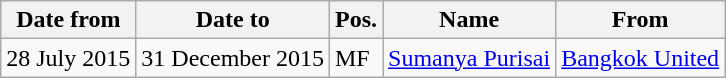<table class="wikitable">
<tr>
<th>Date from</th>
<th>Date to</th>
<th>Pos.</th>
<th>Name</th>
<th>From</th>
</tr>
<tr>
<td>28 July 2015</td>
<td>31 December 2015</td>
<td>MF</td>
<td> <a href='#'>Sumanya Purisai</a></td>
<td> <a href='#'>Bangkok United</a></td>
</tr>
</table>
